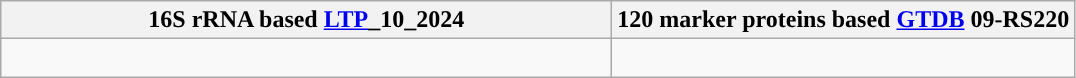<table class="wikitable">
<tr>
<th colspan=1 style="width:25em">16S rRNA based <a href='#'>LTP</a>_10_2024</th>
<th colspan=1>120 marker proteins based <a href='#'>GTDB</a> 09-RS220</th>
</tr>
<tr>
<td style="vertical-align:top"><br></td>
<td><br></td>
</tr>
</table>
